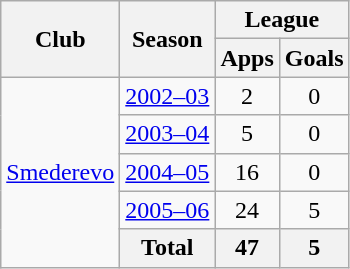<table class="wikitable" style="text-align:center">
<tr>
<th rowspan="2">Club</th>
<th rowspan="2">Season</th>
<th colspan="2">League</th>
</tr>
<tr>
<th>Apps</th>
<th>Goals</th>
</tr>
<tr>
<td rowspan="5"><a href='#'>Smederevo</a></td>
<td><a href='#'>2002–03</a></td>
<td>2</td>
<td>0</td>
</tr>
<tr>
<td><a href='#'>2003–04</a></td>
<td>5</td>
<td>0</td>
</tr>
<tr>
<td><a href='#'>2004–05</a></td>
<td>16</td>
<td>0</td>
</tr>
<tr>
<td><a href='#'>2005–06</a></td>
<td>24</td>
<td>5</td>
</tr>
<tr>
<th>Total</th>
<th>47</th>
<th>5</th>
</tr>
</table>
